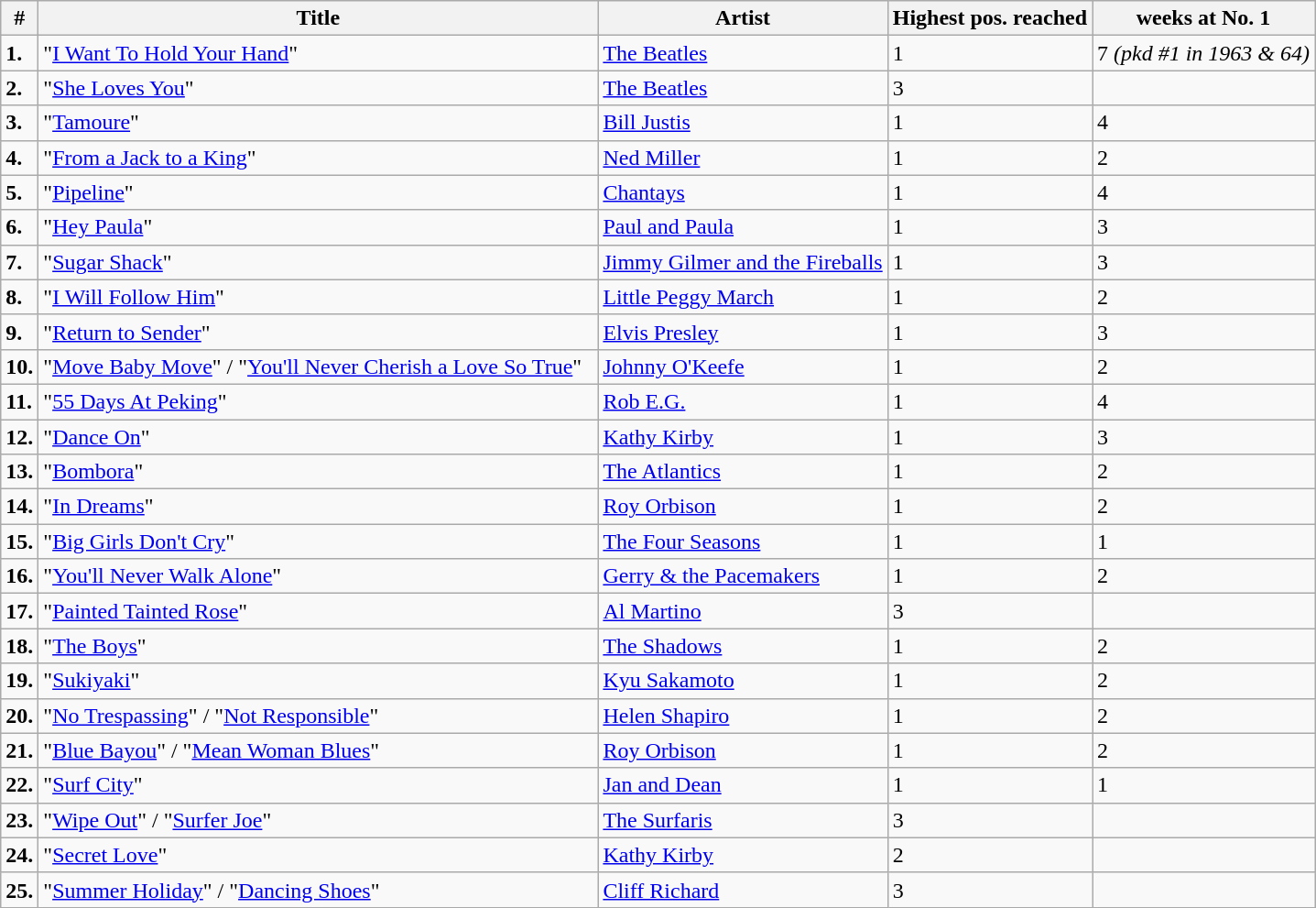<table class="wikitable sortable">
<tr>
<th>#</th>
<th width="400">Title</th>
<th>Artist</th>
<th>Highest pos. reached</th>
<th>weeks at No. 1</th>
</tr>
<tr>
<td><strong>1.</strong></td>
<td>"<a href='#'>I Want To Hold Your Hand</a>"</td>
<td><a href='#'>The Beatles</a></td>
<td>1</td>
<td>7 <em>(pkd #1 in 1963 & 64)</em></td>
</tr>
<tr>
<td><strong>2.</strong></td>
<td>"<a href='#'>She Loves You</a>"</td>
<td><a href='#'>The Beatles</a></td>
<td>3</td>
<td></td>
</tr>
<tr>
<td><strong>3.</strong></td>
<td>"<a href='#'>Tamoure</a>"</td>
<td><a href='#'>Bill Justis</a></td>
<td>1</td>
<td>4</td>
</tr>
<tr>
<td><strong>4.</strong></td>
<td>"<a href='#'>From a Jack to a King</a>"</td>
<td><a href='#'>Ned Miller</a></td>
<td>1</td>
<td>2</td>
</tr>
<tr>
<td><strong>5.</strong></td>
<td>"<a href='#'>Pipeline</a>"</td>
<td><a href='#'>Chantays</a></td>
<td>1</td>
<td>4</td>
</tr>
<tr>
<td><strong>6.</strong></td>
<td>"<a href='#'>Hey Paula</a>"</td>
<td><a href='#'>Paul and Paula</a></td>
<td>1</td>
<td>3</td>
</tr>
<tr>
<td><strong>7.</strong></td>
<td>"<a href='#'>Sugar Shack</a>"</td>
<td><a href='#'>Jimmy Gilmer and the Fireballs</a></td>
<td>1</td>
<td>3</td>
</tr>
<tr>
<td><strong>8.</strong></td>
<td>"<a href='#'>I Will Follow Him</a>"</td>
<td><a href='#'>Little Peggy March</a></td>
<td>1</td>
<td>2</td>
</tr>
<tr>
<td><strong>9.</strong></td>
<td>"<a href='#'>Return to Sender</a>"</td>
<td><a href='#'>Elvis Presley</a></td>
<td>1</td>
<td>3</td>
</tr>
<tr>
<td><strong>10.</strong></td>
<td>"<a href='#'>Move Baby Move</a>" / "<a href='#'>You'll Never Cherish a Love So True</a>"</td>
<td><a href='#'>Johnny O'Keefe</a></td>
<td>1</td>
<td>2</td>
</tr>
<tr>
<td><strong>11.</strong></td>
<td>"<a href='#'>55 Days At Peking</a>"</td>
<td><a href='#'>Rob E.G.</a></td>
<td>1</td>
<td>4</td>
</tr>
<tr>
<td><strong>12.</strong></td>
<td>"<a href='#'>Dance On</a>"</td>
<td><a href='#'>Kathy Kirby</a></td>
<td>1</td>
<td>3</td>
</tr>
<tr>
<td><strong>13.</strong></td>
<td>"<a href='#'>Bombora</a>"</td>
<td><a href='#'>The Atlantics</a></td>
<td>1</td>
<td>2</td>
</tr>
<tr>
<td><strong>14.</strong></td>
<td>"<a href='#'>In Dreams</a>"</td>
<td><a href='#'>Roy Orbison</a></td>
<td>1</td>
<td>2</td>
</tr>
<tr>
<td><strong>15.</strong></td>
<td>"<a href='#'>Big Girls Don't Cry</a>"</td>
<td><a href='#'>The Four Seasons</a></td>
<td>1</td>
<td>1</td>
</tr>
<tr>
<td><strong>16.</strong></td>
<td>"<a href='#'>You'll Never Walk Alone</a>"</td>
<td><a href='#'>Gerry & the Pacemakers</a></td>
<td>1</td>
<td>2</td>
</tr>
<tr>
<td><strong>17.</strong></td>
<td>"<a href='#'>Painted Tainted Rose</a>"</td>
<td><a href='#'>Al Martino</a></td>
<td>3</td>
<td></td>
</tr>
<tr>
<td><strong>18.</strong></td>
<td>"<a href='#'>The Boys</a>"</td>
<td><a href='#'>The Shadows</a></td>
<td>1</td>
<td>2</td>
</tr>
<tr>
<td><strong>19.</strong></td>
<td>"<a href='#'>Sukiyaki</a>"</td>
<td><a href='#'>Kyu Sakamoto</a></td>
<td>1</td>
<td>2</td>
</tr>
<tr>
<td><strong>20.</strong></td>
<td>"<a href='#'>No Trespassing</a>" / "<a href='#'>Not Responsible</a>"</td>
<td><a href='#'>Helen Shapiro</a></td>
<td>1</td>
<td>2</td>
</tr>
<tr>
<td><strong>21.</strong></td>
<td>"<a href='#'>Blue Bayou</a>" / "<a href='#'>Mean Woman Blues</a>"</td>
<td><a href='#'>Roy Orbison</a></td>
<td>1</td>
<td>2</td>
</tr>
<tr>
<td><strong>22.</strong></td>
<td>"<a href='#'>Surf City</a>"</td>
<td><a href='#'>Jan and Dean</a></td>
<td>1</td>
<td>1</td>
</tr>
<tr>
<td><strong>23.</strong></td>
<td>"<a href='#'>Wipe Out</a>" / "<a href='#'>Surfer Joe</a>"</td>
<td><a href='#'>The Surfaris</a></td>
<td>3</td>
<td></td>
</tr>
<tr>
<td><strong>24.</strong></td>
<td>"<a href='#'>Secret Love</a>"</td>
<td><a href='#'>Kathy Kirby</a></td>
<td>2</td>
<td></td>
</tr>
<tr>
<td><strong>25.</strong></td>
<td>"<a href='#'>Summer Holiday</a>" / "<a href='#'>Dancing Shoes</a>"</td>
<td><a href='#'>Cliff Richard</a></td>
<td>3</td>
<td></td>
</tr>
</table>
